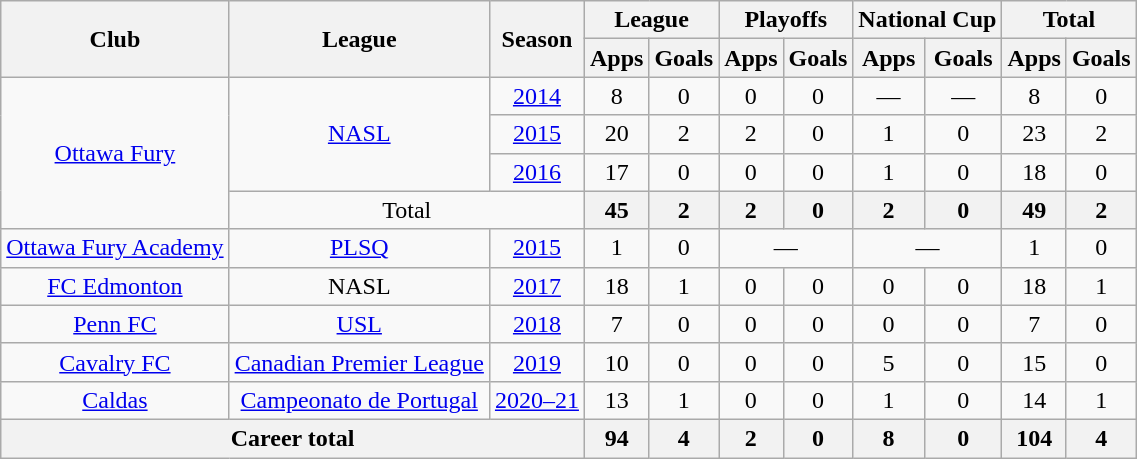<table class="wikitable" style="text-align: center;">
<tr>
<th rowspan="2">Club</th>
<th rowspan="2">League</th>
<th rowspan="2">Season</th>
<th colspan="2">League</th>
<th colspan="2">Playoffs</th>
<th colspan="2">National Cup</th>
<th colspan="2">Total</th>
</tr>
<tr>
<th>Apps</th>
<th>Goals</th>
<th>Apps</th>
<th>Goals</th>
<th>Apps</th>
<th>Goals</th>
<th>Apps</th>
<th>Goals</th>
</tr>
<tr>
<td rowspan="4"><a href='#'>Ottawa Fury</a></td>
<td rowspan="3"><a href='#'>NASL</a></td>
<td><a href='#'>2014</a></td>
<td>8</td>
<td>0</td>
<td>0</td>
<td>0</td>
<td>—</td>
<td>—</td>
<td>8</td>
<td>0</td>
</tr>
<tr>
<td><a href='#'>2015</a></td>
<td>20</td>
<td>2</td>
<td>2</td>
<td>0</td>
<td>1</td>
<td>0</td>
<td>23</td>
<td>2</td>
</tr>
<tr>
<td><a href='#'>2016</a></td>
<td>17</td>
<td>0</td>
<td>0</td>
<td>0</td>
<td>1</td>
<td>0</td>
<td>18</td>
<td>0</td>
</tr>
<tr>
<td colspan="2">Total</td>
<th>45</th>
<th>2</th>
<th>2</th>
<th>0</th>
<th>2</th>
<th>0</th>
<th>49</th>
<th>2</th>
</tr>
<tr>
<td><a href='#'>Ottawa Fury Academy</a></td>
<td><a href='#'>PLSQ</a></td>
<td><a href='#'>2015</a></td>
<td>1</td>
<td>0</td>
<td colspan="2">—</td>
<td colspan="2">—</td>
<td>1</td>
<td>0</td>
</tr>
<tr>
<td><a href='#'>FC Edmonton</a></td>
<td>NASL</td>
<td><a href='#'>2017</a></td>
<td>18</td>
<td>1</td>
<td>0</td>
<td>0</td>
<td>0</td>
<td>0</td>
<td>18</td>
<td>1</td>
</tr>
<tr>
<td><a href='#'>Penn FC</a></td>
<td><a href='#'>USL</a></td>
<td><a href='#'>2018</a></td>
<td>7</td>
<td>0</td>
<td>0</td>
<td>0</td>
<td>0</td>
<td>0</td>
<td>7</td>
<td>0</td>
</tr>
<tr>
<td><a href='#'>Cavalry FC</a></td>
<td><a href='#'>Canadian Premier League</a></td>
<td><a href='#'>2019</a></td>
<td>10</td>
<td>0</td>
<td>0</td>
<td>0</td>
<td>5</td>
<td>0</td>
<td>15</td>
<td>0</td>
</tr>
<tr>
<td><a href='#'>Caldas</a></td>
<td><a href='#'>Campeonato de Portugal</a></td>
<td><a href='#'>2020–21</a></td>
<td>13</td>
<td>1</td>
<td>0</td>
<td>0</td>
<td>1</td>
<td>0</td>
<td>14</td>
<td>1</td>
</tr>
<tr>
<th colspan="3">Career total</th>
<th>94</th>
<th>4</th>
<th>2</th>
<th>0</th>
<th>8</th>
<th>0</th>
<th>104</th>
<th>4</th>
</tr>
</table>
